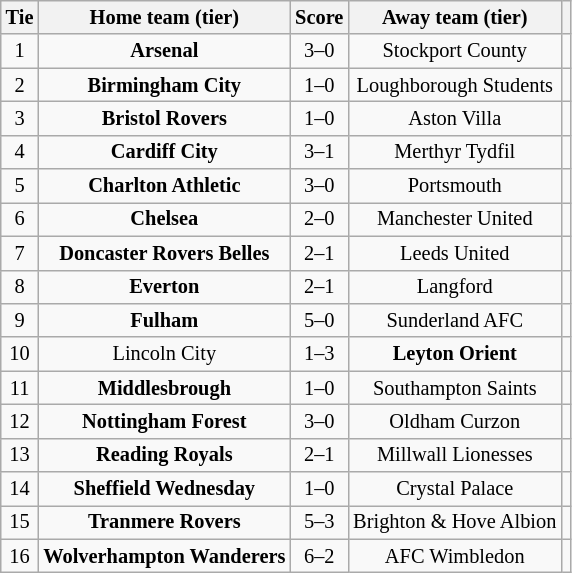<table class="wikitable" style="text-align:center; font-size:85%">
<tr>
<th>Tie</th>
<th>Home team (tier)</th>
<th>Score</th>
<th>Away team (tier)</th>
<th></th>
</tr>
<tr>
<td align="center">1</td>
<td><strong>Arsenal</strong></td>
<td align="center">3–0</td>
<td>Stockport County</td>
<td></td>
</tr>
<tr>
<td align="center">2</td>
<td><strong>Birmingham City</strong></td>
<td align="center">1–0</td>
<td>Loughborough Students</td>
<td></td>
</tr>
<tr>
<td align="center">3</td>
<td><strong>Bristol Rovers</strong></td>
<td align="center">1–0 </td>
<td>Aston Villa</td>
<td></td>
</tr>
<tr>
<td align="center">4</td>
<td><strong>Cardiff City</strong></td>
<td align="center">3–1</td>
<td>Merthyr Tydfil</td>
<td></td>
</tr>
<tr>
<td align="center">5</td>
<td><strong>Charlton Athletic</strong></td>
<td align="center">3–0</td>
<td>Portsmouth</td>
<td></td>
</tr>
<tr>
<td align="center">6</td>
<td><strong>Chelsea</strong></td>
<td align="center">2–0</td>
<td>Manchester United</td>
<td></td>
</tr>
<tr>
<td align="center">7</td>
<td><strong>Doncaster Rovers Belles</strong></td>
<td align="center">2–1</td>
<td>Leeds United</td>
<td></td>
</tr>
<tr>
<td align="center">8</td>
<td><strong>Everton</strong></td>
<td align="center">2–1</td>
<td>Langford</td>
<td></td>
</tr>
<tr>
<td align="center">9</td>
<td><strong>Fulham</strong></td>
<td align="center">5–0</td>
<td>Sunderland AFC</td>
<td></td>
</tr>
<tr>
<td align="center">10</td>
<td>Lincoln City</td>
<td align="center">1–3</td>
<td><strong>Leyton Orient</strong></td>
<td></td>
</tr>
<tr>
<td align="center">11</td>
<td><strong>Middlesbrough</strong></td>
<td align="center">1–0 </td>
<td>Southampton Saints</td>
<td></td>
</tr>
<tr>
<td align="center">12</td>
<td><strong>Nottingham Forest</strong></td>
<td align="center">3–0</td>
<td>Oldham Curzon</td>
<td></td>
</tr>
<tr>
<td align="center">13</td>
<td><strong>Reading Royals</strong></td>
<td align="center">2–1</td>
<td>Millwall Lionesses</td>
<td></td>
</tr>
<tr>
<td align="center">14</td>
<td><strong>Sheffield Wednesday</strong></td>
<td align="center">1–0</td>
<td>Crystal Palace</td>
<td></td>
</tr>
<tr>
<td align="center">15</td>
<td><strong>Tranmere Rovers</strong></td>
<td align="center">5–3</td>
<td>Brighton & Hove Albion</td>
<td></td>
</tr>
<tr>
<td align="center">16</td>
<td><strong>Wolverhampton Wanderers</strong></td>
<td align="center">6–2</td>
<td>AFC Wimbledon</td>
<td></td>
</tr>
</table>
